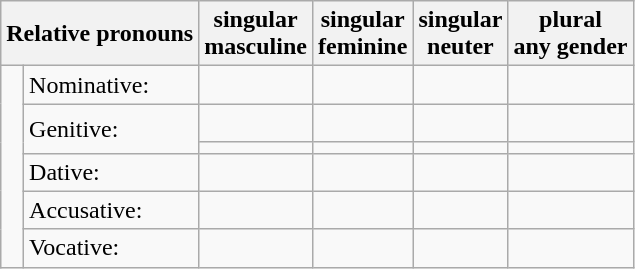<table class="wikitable">
<tr>
<th colspan="2"><strong>Relative pronouns</strong></th>
<th>singular<br>masculine</th>
<th>singular<br>feminine</th>
<th>singular<br>neuter</th>
<th>plural<br>any gender</th>
</tr>
<tr>
<td rowspan="6" style="width:5en"> </td>
<td>Nominative:</td>
<td><em></em></td>
<td><em></em></td>
<td><em></em></td>
<td><em></em></td>
</tr>
<tr>
<td rowspan="2">Genitive:</td>
<td><em></em> <br> <em></em></td>
<td><em></em></td>
<td><em></em> <br> <em></em></td>
<td><em></em></td>
</tr>
<tr>
<td><em></em></td>
<td><em></em></td>
<td><em></em></td>
<td><em></em></td>
</tr>
<tr>
<td>Dative:</td>
<td><em></em></td>
<td><em></em></td>
<td><em></em></td>
<td><em></em></td>
</tr>
<tr>
<td>Accusative:</td>
<td><em></em></td>
<td><em></em></td>
<td><em></em></td>
<td><em></em></td>
</tr>
<tr>
<td>Vocative:</td>
<td><em></em></td>
<td><em></em></td>
<td><em></em></td>
<td><em></em></td>
</tr>
</table>
